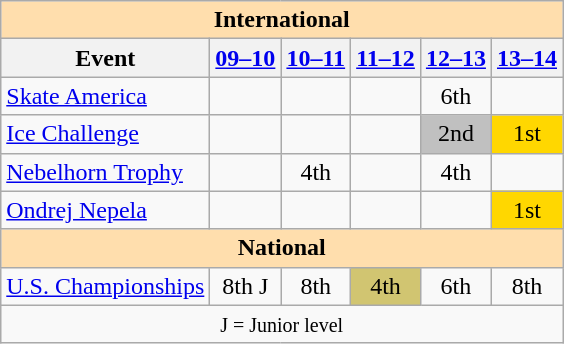<table class="wikitable" style="text-align:center">
<tr>
<th style="background-color: #ffdead; " colspan=6 align=center>International</th>
</tr>
<tr>
<th>Event</th>
<th><a href='#'>09–10</a></th>
<th><a href='#'>10–11</a></th>
<th><a href='#'>11–12</a></th>
<th><a href='#'>12–13</a></th>
<th><a href='#'>13–14</a></th>
</tr>
<tr>
<td align=left> <a href='#'>Skate America</a></td>
<td></td>
<td></td>
<td></td>
<td>6th</td>
<td></td>
</tr>
<tr>
<td align=left><a href='#'>Ice Challenge</a></td>
<td></td>
<td></td>
<td></td>
<td bgcolor=silver>2nd</td>
<td bgcolor=gold>1st</td>
</tr>
<tr>
<td align=left><a href='#'>Nebelhorn Trophy</a></td>
<td></td>
<td>4th</td>
<td></td>
<td>4th</td>
<td></td>
</tr>
<tr>
<td align=left><a href='#'>Ondrej Nepela</a></td>
<td></td>
<td></td>
<td></td>
<td></td>
<td bgcolor=gold>1st</td>
</tr>
<tr>
<th style="background-color: #ffdead; " colspan=6 align=center>National</th>
</tr>
<tr>
<td align=left><a href='#'>U.S. Championships</a></td>
<td>8th J</td>
<td>8th</td>
<td bgcolor=d1c571>4th</td>
<td>6th</td>
<td>8th</td>
</tr>
<tr>
<td colspan=6 align=center><small> J = Junior level </small></td>
</tr>
</table>
